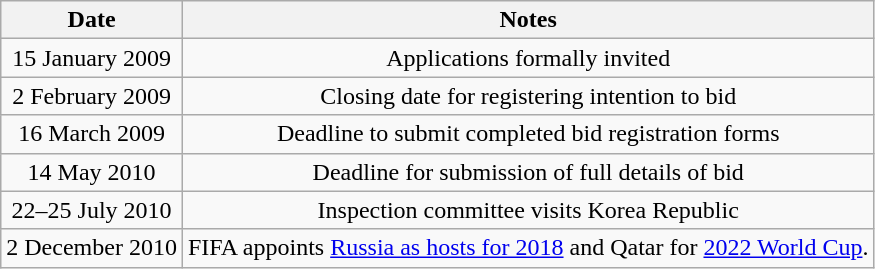<table class="wikitable" style="text-align: center;">
<tr>
<th>Date</th>
<th>Notes</th>
</tr>
<tr>
<td>15 January 2009</td>
<td>Applications formally invited</td>
</tr>
<tr>
<td>2 February 2009</td>
<td>Closing date for registering intention to bid</td>
</tr>
<tr>
<td>16 March 2009</td>
<td>Deadline to submit completed bid registration forms</td>
</tr>
<tr>
<td>14 May 2010</td>
<td>Deadline for submission of full details of bid</td>
</tr>
<tr>
<td>22–25 July 2010</td>
<td>Inspection committee visits Korea Republic</td>
</tr>
<tr>
<td>2 December 2010</td>
<td>FIFA appoints <a href='#'>Russia as hosts for 2018</a> and Qatar for <a href='#'>2022 World Cup</a>.</td>
</tr>
</table>
